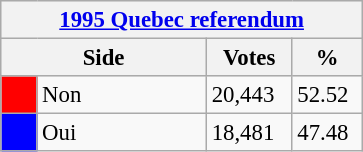<table class="wikitable" style="font-size: 95%; clear:both">
<tr style="background-color:#E9E9E9">
<th colspan=4><a href='#'>1995 Quebec referendum</a></th>
</tr>
<tr style="background-color:#E9E9E9">
<th colspan=2 style="width: 130px">Side</th>
<th style="width: 50px">Votes</th>
<th style="width: 40px">%</th>
</tr>
<tr>
<td bgcolor="red"></td>
<td>Non</td>
<td>20,443</td>
<td>52.52</td>
</tr>
<tr>
<td bgcolor="blue"></td>
<td>Oui</td>
<td>18,481</td>
<td>47.48</td>
</tr>
</table>
